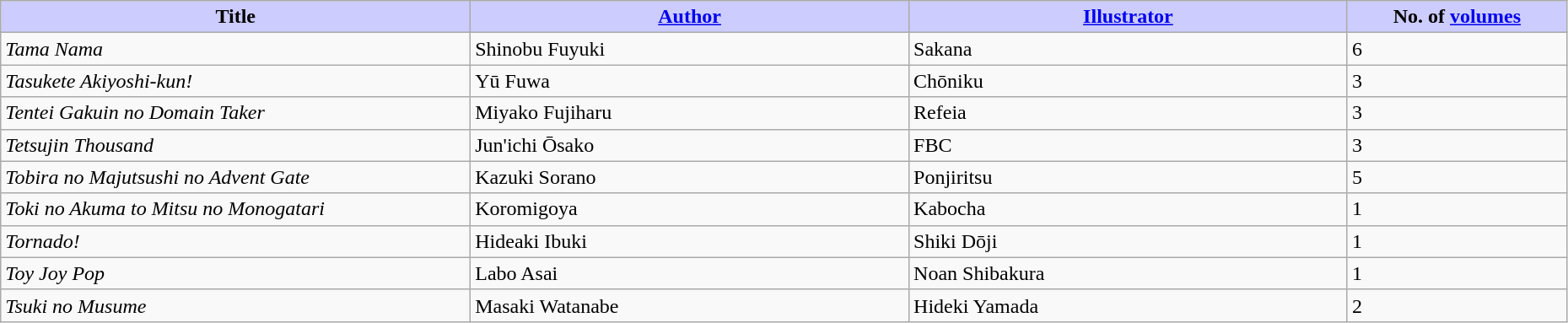<table class="wikitable" style="width: 98%;">
<tr>
<th width=30% style="background:#ccf;">Title</th>
<th width=28% style="background:#ccf;"><a href='#'>Author</a></th>
<th width=28% style="background:#ccf;"><a href='#'>Illustrator</a></th>
<th width=14% style="background:#ccf;">No. of <a href='#'>volumes</a></th>
</tr>
<tr>
<td><em>Tama Nama</em></td>
<td>Shinobu Fuyuki</td>
<td>Sakana</td>
<td>6</td>
</tr>
<tr>
<td><em>Tasukete Akiyoshi-kun!</em></td>
<td>Yū Fuwa</td>
<td>Chōniku</td>
<td>3</td>
</tr>
<tr>
<td><em>Tentei Gakuin no Domain Taker</em></td>
<td>Miyako Fujiharu</td>
<td>Refeia</td>
<td>3</td>
</tr>
<tr>
<td><em>Tetsujin Thousand</em></td>
<td>Jun'ichi Ōsako</td>
<td>FBC</td>
<td>3</td>
</tr>
<tr>
<td><em>Tobira no Majutsushi no Advent Gate</em></td>
<td>Kazuki Sorano</td>
<td>Ponjiritsu</td>
<td>5</td>
</tr>
<tr>
<td><em>Toki no Akuma to Mitsu no Monogatari</em></td>
<td>Koromigoya</td>
<td>Kabocha</td>
<td>1</td>
</tr>
<tr>
<td><em>Tornado!</em></td>
<td>Hideaki Ibuki</td>
<td>Shiki Dōji</td>
<td>1</td>
</tr>
<tr>
<td><em>Toy Joy Pop</em></td>
<td>Labo Asai</td>
<td>Noan Shibakura</td>
<td>1</td>
</tr>
<tr>
<td><em>Tsuki no Musume</em></td>
<td>Masaki Watanabe</td>
<td>Hideki Yamada</td>
<td>2</td>
</tr>
</table>
